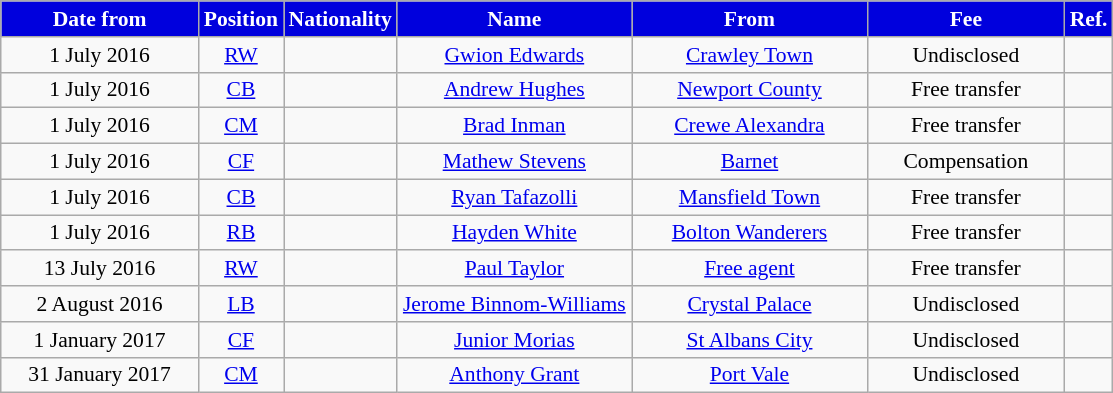<table class="wikitable"  style="text-align:center; font-size:90%; ">
<tr>
<th style="background:#0000DD; color:#FFFFFF; width:125px;">Date from</th>
<th style="background:#0000DD; color:#FFFFFF; width:50px;">Position</th>
<th style="background:#0000DD; color:#FFFFFF; width:50px;">Nationality</th>
<th style="background:#0000DD; color:#FFFFFF; width:150px;">Name</th>
<th style="background:#0000DD; color:#FFFFFF; width:150px;">From</th>
<th style="background:#0000DD; color:#FFFFFF; width:125px;">Fee</th>
<th style="background:#0000DD; color:#FFFFFF; width:25px;">Ref.</th>
</tr>
<tr>
<td>1 July 2016</td>
<td><a href='#'>RW</a></td>
<td></td>
<td><a href='#'>Gwion Edwards</a></td>
<td><a href='#'>Crawley Town</a></td>
<td>Undisclosed</td>
<td></td>
</tr>
<tr>
<td>1 July 2016</td>
<td><a href='#'>CB</a></td>
<td></td>
<td><a href='#'>Andrew Hughes</a></td>
<td><a href='#'>Newport County</a></td>
<td>Free transfer</td>
<td></td>
</tr>
<tr>
<td>1 July 2016</td>
<td><a href='#'>CM</a></td>
<td></td>
<td><a href='#'>Brad Inman</a></td>
<td><a href='#'>Crewe Alexandra</a></td>
<td>Free transfer</td>
<td></td>
</tr>
<tr>
<td>1 July 2016</td>
<td><a href='#'>CF</a></td>
<td></td>
<td><a href='#'>Mathew Stevens</a></td>
<td><a href='#'>Barnet</a></td>
<td>Compensation</td>
<td></td>
</tr>
<tr>
<td>1 July 2016</td>
<td><a href='#'>CB</a></td>
<td></td>
<td><a href='#'>Ryan Tafazolli</a></td>
<td><a href='#'>Mansfield Town</a></td>
<td>Free transfer</td>
<td></td>
</tr>
<tr>
<td>1 July 2016</td>
<td><a href='#'>RB</a></td>
<td></td>
<td><a href='#'>Hayden White</a></td>
<td><a href='#'>Bolton Wanderers</a></td>
<td>Free transfer</td>
<td></td>
</tr>
<tr>
<td>13 July 2016</td>
<td><a href='#'>RW</a></td>
<td></td>
<td><a href='#'>Paul Taylor</a></td>
<td><a href='#'>Free agent</a></td>
<td>Free transfer</td>
<td></td>
</tr>
<tr>
<td>2 August 2016</td>
<td><a href='#'>LB</a></td>
<td></td>
<td><a href='#'>Jerome Binnom-Williams</a></td>
<td><a href='#'>Crystal Palace</a></td>
<td>Undisclosed</td>
<td></td>
</tr>
<tr>
<td>1 January 2017</td>
<td><a href='#'>CF</a></td>
<td></td>
<td><a href='#'>Junior Morias</a></td>
<td><a href='#'>St Albans City</a></td>
<td>Undisclosed</td>
<td></td>
</tr>
<tr>
<td>31 January 2017</td>
<td><a href='#'>CM</a></td>
<td></td>
<td><a href='#'>Anthony Grant</a></td>
<td><a href='#'>Port Vale</a></td>
<td>Undisclosed</td>
<td></td>
</tr>
</table>
